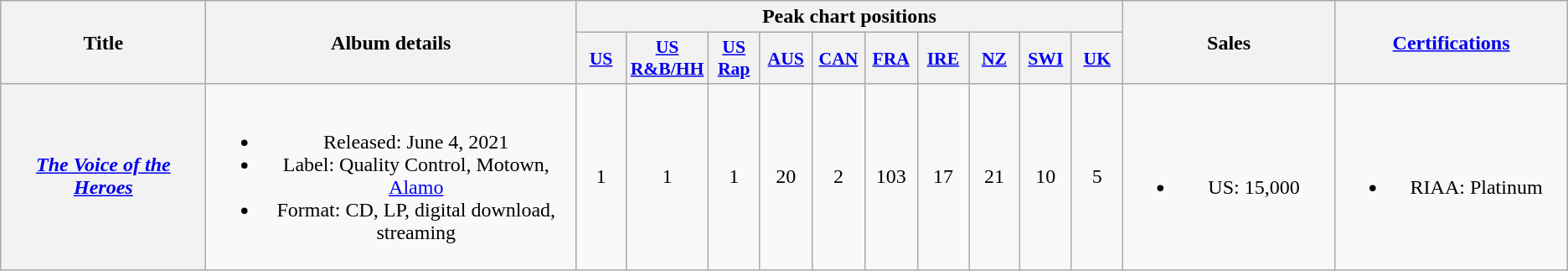<table class="wikitable plainrowheaders" style="text-align:center;">
<tr>
<th scope="col" rowspan="2" style="width:11em;">Title</th>
<th scope="col" rowspan="2" style="width:20em;">Album details</th>
<th scope="col" colspan="10">Peak chart positions</th>
<th scope="col" rowspan="2" style="width:11em;">Sales</th>
<th scope="col" rowspan="2" style="width:12em;"><a href='#'>Certifications</a></th>
</tr>
<tr>
<th scope="col" style="width:2.5em;font-size:90%;"><a href='#'>US</a><br></th>
<th scope="col" style="width:2.5em;font-size:90%;"><a href='#'>US<br>R&B/HH</a><br></th>
<th scope="col" style="width:2.5em;font-size:90%;"><a href='#'>US<br>Rap</a><br></th>
<th scope="col" style="width:2.5em;font-size:90%;"><a href='#'>AUS</a><br></th>
<th scope="col" style="width:2.5em;font-size:90%;"><a href='#'>CAN</a><br></th>
<th scope="col" style="width:2.5em;font-size:90%;"><a href='#'>FRA</a><br></th>
<th scope="col" style="width:2.5em;font-size:90%;"><a href='#'>IRE</a><br></th>
<th scope="col" style="width:2.5em;font-size:90%;"><a href='#'>NZ</a><br></th>
<th scope="col" style="width:2.5em;font-size:90%;"><a href='#'>SWI</a><br></th>
<th scope="col" style="width:2.5em;font-size:90%;"><a href='#'>UK</a><br></th>
</tr>
<tr>
<th scope="row"><em><a href='#'>The Voice of the Heroes</a></em><br></th>
<td><br><ul><li>Released: June 4, 2021</li><li>Label: Quality Control, Motown, <a href='#'>Alamo</a></li><li>Format: CD, LP, digital download, streaming</li></ul></td>
<td>1</td>
<td>1</td>
<td>1</td>
<td>20</td>
<td>2</td>
<td>103</td>
<td>17</td>
<td>21</td>
<td>10</td>
<td>5</td>
<td><br><ul><li>US: 15,000</li></ul></td>
<td><br><ul><li>RIAA: Platinum</li></ul></td>
</tr>
</table>
